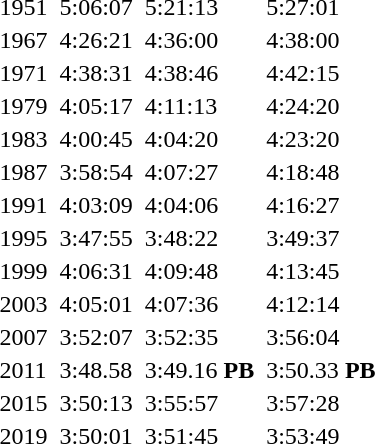<table>
<tr>
<td>1951<br></td>
<td></td>
<td>5:06:07</td>
<td></td>
<td>5:21:13</td>
<td></td>
<td>5:27:01</td>
</tr>
<tr>
<td>1967<br></td>
<td></td>
<td>4:26:21</td>
<td></td>
<td>4:36:00</td>
<td></td>
<td>4:38:00</td>
</tr>
<tr>
<td>1971<br></td>
<td></td>
<td>4:38:31</td>
<td></td>
<td>4:38:46</td>
<td></td>
<td>4:42:15</td>
</tr>
<tr>
<td>1979<br></td>
<td></td>
<td>4:05:17</td>
<td></td>
<td>4:11:13</td>
<td></td>
<td>4:24:20</td>
</tr>
<tr>
<td>1983<br></td>
<td></td>
<td>4:00:45</td>
<td></td>
<td>4:04:20</td>
<td></td>
<td>4:23:20</td>
</tr>
<tr>
<td>1987<br></td>
<td></td>
<td>3:58:54</td>
<td></td>
<td>4:07:27</td>
<td></td>
<td>4:18:48</td>
</tr>
<tr>
<td>1991<br></td>
<td></td>
<td>4:03:09</td>
<td></td>
<td>4:04:06</td>
<td></td>
<td>4:16:27</td>
</tr>
<tr>
<td>1995<br></td>
<td></td>
<td>3:47:55</td>
<td></td>
<td>3:48:22</td>
<td></td>
<td>3:49:37 </td>
</tr>
<tr>
<td>1999<br></td>
<td></td>
<td>4:06:31</td>
<td></td>
<td>4:09:48</td>
<td></td>
<td>4:13:45</td>
</tr>
<tr>
<td>2003<br></td>
<td></td>
<td>4:05:01</td>
<td></td>
<td>4:07:36</td>
<td></td>
<td>4:12:14</td>
</tr>
<tr>
<td>2007<br></td>
<td></td>
<td>3:52:07</td>
<td></td>
<td>3:52:35</td>
<td></td>
<td>3:56:04</td>
</tr>
<tr>
<td>2011<br></td>
<td></td>
<td>3:48.58</td>
<td></td>
<td>3:49.16 <strong>PB</strong></td>
<td></td>
<td>3:50.33 <strong>PB</strong></td>
</tr>
<tr>
<td>2015<br></td>
<td></td>
<td>3:50:13 </td>
<td></td>
<td>3:55:57</td>
<td></td>
<td>3:57:28</td>
</tr>
<tr>
<td>2019<br></td>
<td></td>
<td>3:50:01 </td>
<td></td>
<td>3:51:45 </td>
<td></td>
<td>3:53:49 </td>
</tr>
</table>
